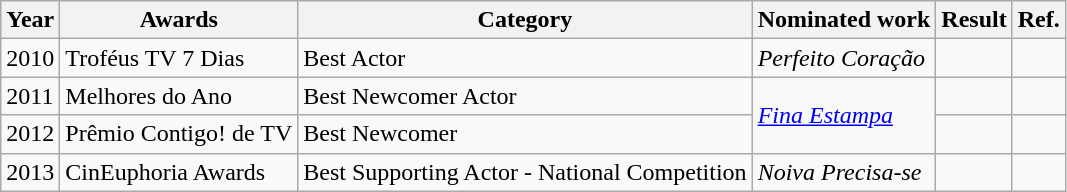<table class="wikitable">
<tr>
<th>Year</th>
<th>Awards</th>
<th>Category</th>
<th>Nominated work</th>
<th>Result</th>
<th>Ref.</th>
</tr>
<tr>
<td>2010</td>
<td>Troféus TV 7 Dias</td>
<td>Best Actor</td>
<td><em>Perfeito Coração</em></td>
<td></td>
<td></td>
</tr>
<tr>
<td>2011</td>
<td>Melhores do Ano</td>
<td>Best Newcomer Actor</td>
<td rowspan=2><em><a href='#'>Fina Estampa</a></em></td>
<td></td>
<td></td>
</tr>
<tr>
<td>2012</td>
<td>Prêmio Contigo! de TV</td>
<td>Best Newcomer</td>
<td></td>
<td></td>
</tr>
<tr>
<td>2013</td>
<td>CinEuphoria Awards</td>
<td>Best Supporting Actor - National Competition</td>
<td><em>Noiva Precisa-se</em></td>
<td></td>
<td></td>
</tr>
</table>
